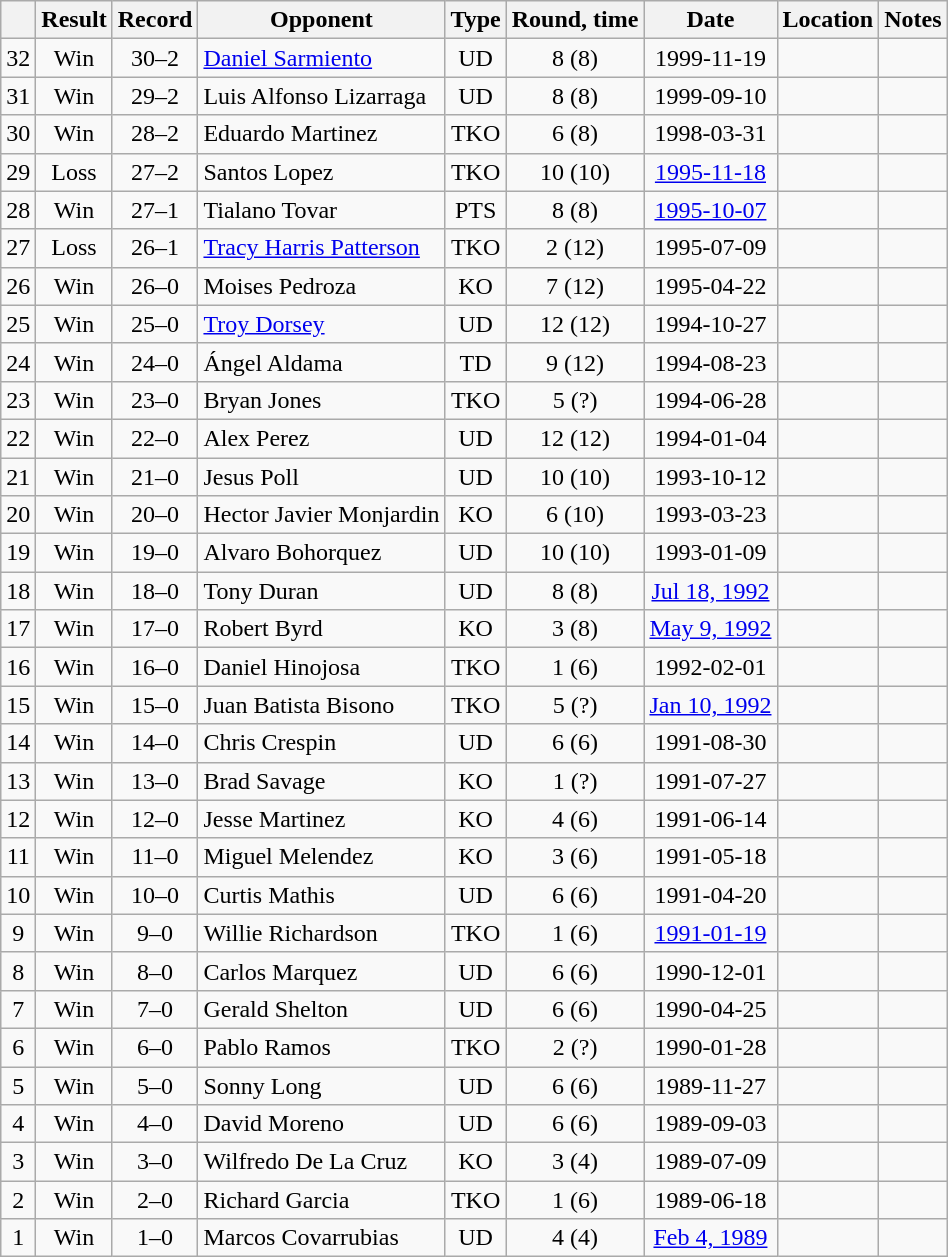<table class=wikitable style=text-align:center>
<tr>
<th></th>
<th>Result</th>
<th>Record</th>
<th>Opponent</th>
<th>Type</th>
<th>Round, time</th>
<th>Date</th>
<th>Location</th>
<th>Notes</th>
</tr>
<tr>
<td>32</td>
<td>Win</td>
<td>30–2</td>
<td align=left><a href='#'>Daniel Sarmiento</a></td>
<td>UD</td>
<td>8 (8)</td>
<td>1999-11-19</td>
<td align=left></td>
<td align=left></td>
</tr>
<tr>
<td>31</td>
<td>Win</td>
<td>29–2</td>
<td align=left>Luis Alfonso Lizarraga</td>
<td>UD</td>
<td>8 (8)</td>
<td>1999-09-10</td>
<td align=left></td>
<td align=left></td>
</tr>
<tr>
<td>30</td>
<td>Win</td>
<td>28–2</td>
<td align=left>Eduardo Martinez</td>
<td>TKO</td>
<td>6 (8)</td>
<td>1998-03-31</td>
<td align=left></td>
<td align=left></td>
</tr>
<tr>
<td>29</td>
<td>Loss</td>
<td>27–2</td>
<td align=left>Santos Lopez</td>
<td>TKO</td>
<td>10 (10)</td>
<td><a href='#'>1995-11-18</a></td>
<td align=left></td>
<td align=left></td>
</tr>
<tr>
<td>28</td>
<td>Win</td>
<td>27–1</td>
<td align=left>Tialano Tovar</td>
<td>PTS</td>
<td>8 (8)</td>
<td><a href='#'>1995-10-07</a></td>
<td align=left></td>
<td align=left></td>
</tr>
<tr>
<td>27</td>
<td>Loss</td>
<td>26–1</td>
<td align=left><a href='#'>Tracy Harris Patterson</a></td>
<td>TKO</td>
<td>2 (12)</td>
<td>1995-07-09</td>
<td align=left></td>
<td align=left></td>
</tr>
<tr>
<td>26</td>
<td>Win</td>
<td>26–0</td>
<td align=left>Moises Pedroza</td>
<td>KO</td>
<td>7 (12)</td>
<td>1995-04-22</td>
<td align=left></td>
<td align=left></td>
</tr>
<tr>
<td>25</td>
<td>Win</td>
<td>25–0</td>
<td align=left><a href='#'>Troy Dorsey</a></td>
<td>UD</td>
<td>12 (12)</td>
<td>1994-10-27</td>
<td align=left></td>
<td align=left></td>
</tr>
<tr>
<td>24</td>
<td>Win</td>
<td>24–0</td>
<td align=left>Ángel Aldama</td>
<td>TD</td>
<td>9 (12)</td>
<td>1994-08-23</td>
<td align=left></td>
<td align=left></td>
</tr>
<tr>
<td>23</td>
<td>Win</td>
<td>23–0</td>
<td align=left>Bryan Jones</td>
<td>TKO</td>
<td>5 (?)</td>
<td>1994-06-28</td>
<td align=left></td>
<td align=left></td>
</tr>
<tr>
<td>22</td>
<td>Win</td>
<td>22–0</td>
<td align=left>Alex Perez</td>
<td>UD</td>
<td>12 (12)</td>
<td>1994-01-04</td>
<td align=left></td>
<td align=left></td>
</tr>
<tr>
<td>21</td>
<td>Win</td>
<td>21–0</td>
<td align=left>Jesus Poll</td>
<td>UD</td>
<td>10 (10)</td>
<td>1993-10-12</td>
<td align=left></td>
<td align=left></td>
</tr>
<tr>
<td>20</td>
<td>Win</td>
<td>20–0</td>
<td align=left>Hector Javier Monjardin</td>
<td>KO</td>
<td>6 (10)</td>
<td>1993-03-23</td>
<td align=left></td>
<td align=left></td>
</tr>
<tr>
<td>19</td>
<td>Win</td>
<td>19–0</td>
<td align=left>Alvaro Bohorquez</td>
<td>UD</td>
<td>10 (10)</td>
<td>1993-01-09</td>
<td align=left></td>
<td align=left></td>
</tr>
<tr>
<td>18</td>
<td>Win</td>
<td>18–0</td>
<td align=left>Tony Duran</td>
<td>UD</td>
<td>8 (8)</td>
<td><a href='#'>Jul 18, 1992</a></td>
<td align=left></td>
<td></td>
</tr>
<tr>
<td>17</td>
<td>Win</td>
<td>17–0</td>
<td align=left>Robert Byrd</td>
<td>KO</td>
<td>3 (8)</td>
<td><a href='#'>May 9, 1992</a></td>
<td align=left></td>
<td></td>
</tr>
<tr>
<td>16</td>
<td>Win</td>
<td>16–0</td>
<td align=left>Daniel Hinojosa</td>
<td>TKO</td>
<td>1 (6)</td>
<td>1992-02-01</td>
<td align=left></td>
<td align=left></td>
</tr>
<tr>
<td>15</td>
<td>Win</td>
<td>15–0</td>
<td align=left>Juan Batista Bisono</td>
<td>TKO</td>
<td>5 (?)</td>
<td><a href='#'>Jan 10, 1992</a></td>
<td align=left></td>
<td align=left></td>
</tr>
<tr>
<td>14</td>
<td>Win</td>
<td>14–0</td>
<td align=left>Chris Crespin</td>
<td>UD</td>
<td>6 (6)</td>
<td>1991-08-30</td>
<td align=left></td>
<td align=left></td>
</tr>
<tr>
<td>13</td>
<td>Win</td>
<td>13–0</td>
<td align=left>Brad Savage</td>
<td>KO</td>
<td>1 (?)</td>
<td>1991-07-27</td>
<td align=left></td>
<td align=left></td>
</tr>
<tr>
<td>12</td>
<td>Win</td>
<td>12–0</td>
<td align=left>Jesse Martinez</td>
<td>KO</td>
<td>4 (6)</td>
<td>1991-06-14</td>
<td align=left></td>
<td align=left></td>
</tr>
<tr>
<td>11</td>
<td>Win</td>
<td>11–0</td>
<td align=left>Miguel Melendez</td>
<td>KO</td>
<td>3 (6)</td>
<td>1991-05-18</td>
<td align=left></td>
<td align=left></td>
</tr>
<tr>
<td>10</td>
<td>Win</td>
<td>10–0</td>
<td align=left>Curtis Mathis</td>
<td>UD</td>
<td>6 (6)</td>
<td>1991-04-20</td>
<td align=left></td>
<td align=left></td>
</tr>
<tr>
<td>9</td>
<td>Win</td>
<td>9–0</td>
<td align=left>Willie Richardson</td>
<td>TKO</td>
<td>1 (6)</td>
<td><a href='#'>1991-01-19</a></td>
<td align=left></td>
<td align=left></td>
</tr>
<tr>
<td>8</td>
<td>Win</td>
<td>8–0</td>
<td align=left>Carlos Marquez</td>
<td>UD</td>
<td>6 (6)</td>
<td>1990-12-01</td>
<td align=left></td>
<td align=left></td>
</tr>
<tr>
<td>7</td>
<td>Win</td>
<td>7–0</td>
<td align=left>Gerald Shelton</td>
<td>UD</td>
<td>6 (6)</td>
<td>1990-04-25</td>
<td align=left></td>
<td align=left></td>
</tr>
<tr>
<td>6</td>
<td>Win</td>
<td>6–0</td>
<td align=left>Pablo Ramos</td>
<td>TKO</td>
<td>2 (?)</td>
<td>1990-01-28</td>
<td align=left></td>
<td align=left></td>
</tr>
<tr>
<td>5</td>
<td>Win</td>
<td>5–0</td>
<td align=left>Sonny Long</td>
<td>UD</td>
<td>6 (6)</td>
<td>1989-11-27</td>
<td align=left></td>
<td align=left></td>
</tr>
<tr>
<td>4</td>
<td>Win</td>
<td>4–0</td>
<td align=left>David Moreno</td>
<td>UD</td>
<td>6 (6)</td>
<td>1989-09-03</td>
<td align=left></td>
<td align=left></td>
</tr>
<tr>
<td>3</td>
<td>Win</td>
<td>3–0</td>
<td align=left>Wilfredo De La Cruz</td>
<td>KO</td>
<td>3 (4)</td>
<td>1989-07-09</td>
<td align=left></td>
<td align=left></td>
</tr>
<tr>
<td>2</td>
<td>Win</td>
<td>2–0</td>
<td align=left>Richard Garcia</td>
<td>TKO</td>
<td>1 (6)</td>
<td>1989-06-18</td>
<td align=left></td>
<td align=left></td>
</tr>
<tr>
<td>1</td>
<td>Win</td>
<td>1–0</td>
<td align=left>Marcos Covarrubias</td>
<td>UD</td>
<td>4 (4)</td>
<td><a href='#'>Feb 4, 1989</a></td>
<td align=left></td>
<td align=left></td>
</tr>
</table>
